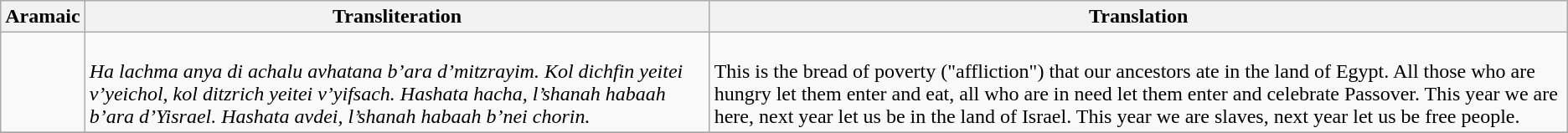<table class="wikitable">
<tr>
<th>Aramaic</th>
<th>Transliteration</th>
<th>Translation</th>
</tr>
<tr>
<td><br></td>
<td><br><em>Ha lachma anya di achalu avhatana b’ara d’mitzrayim. Kol dichfin yeitei v’yeichol, kol ditzrich yeitei v’yifsach. Hashata hacha, l’shanah habaah b’ara d’Yisrael. Hashata avdei, l’shanah habaah b’nei chorin.</em></td>
<td><br>This is the bread of poverty ("affliction") that our ancestors ate in the land of Egypt. All those who are hungry let them enter and eat, all who
are in need let them enter and celebrate Passover. This year we are here, next year let us be in the land of Israel. This year we are slaves, next year let us be free people.</td>
</tr>
<tr>
</tr>
</table>
